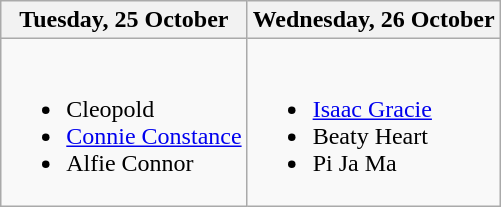<table class="wikitable">
<tr>
<th>Tuesday, 25 October</th>
<th>Wednesday, 26 October</th>
</tr>
<tr valign="top">
<td><br><ul><li>Cleopold</li><li><a href='#'>Connie Constance</a></li><li>Alfie Connor</li></ul></td>
<td><br><ul><li><a href='#'>Isaac Gracie</a></li><li>Beaty Heart</li><li>Pi Ja Ma</li></ul></td>
</tr>
</table>
